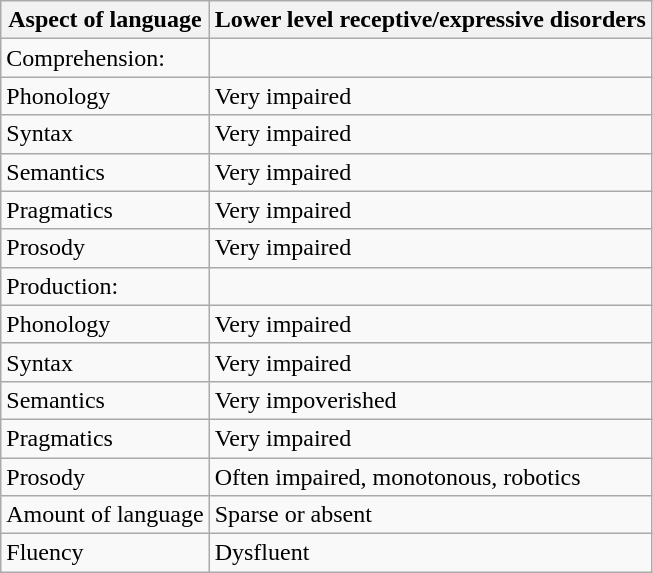<table class="wikitable">
<tr>
<th>Aspect of language</th>
<th>Lower level receptive/expressive disorders</th>
</tr>
<tr>
<td>Comprehension:</td>
<td></td>
</tr>
<tr>
<td>Phonology</td>
<td>Very impaired</td>
</tr>
<tr>
<td>Syntax</td>
<td>Very impaired</td>
</tr>
<tr>
<td>Semantics</td>
<td>Very impaired</td>
</tr>
<tr>
<td>Pragmatics</td>
<td>Very impaired</td>
</tr>
<tr>
<td>Prosody</td>
<td>Very impaired</td>
</tr>
<tr>
<td>Production:</td>
<td></td>
</tr>
<tr>
<td>Phonology</td>
<td>Very impaired</td>
</tr>
<tr>
<td>Syntax</td>
<td>Very impaired</td>
</tr>
<tr>
<td>Semantics</td>
<td>Very impoverished</td>
</tr>
<tr>
<td>Pragmatics</td>
<td>Very impaired</td>
</tr>
<tr>
<td>Prosody</td>
<td>Often impaired, monotonous, robotics</td>
</tr>
<tr>
<td>Amount of language</td>
<td>Sparse or absent</td>
</tr>
<tr>
<td>Fluency</td>
<td>Dysfluent</td>
</tr>
</table>
